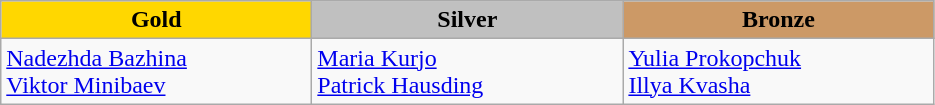<table class="wikitable" style="text-align:left">
<tr align="center">
<td width=200 bgcolor=gold><strong>Gold</strong></td>
<td width=200 bgcolor=silver><strong>Silver</strong></td>
<td width=200 bgcolor=CC9966><strong>Bronze</strong></td>
</tr>
<tr>
<td><a href='#'>Nadezhda Bazhina</a> <br> <a href='#'>Viktor Minibaev</a> <br> </td>
<td><a href='#'>Maria Kurjo</a> <br> <a href='#'>Patrick Hausding</a> <br> </td>
<td><a href='#'>Yulia Prokopchuk</a> <br> <a href='#'>Illya Kvasha</a> <br> </td>
</tr>
</table>
